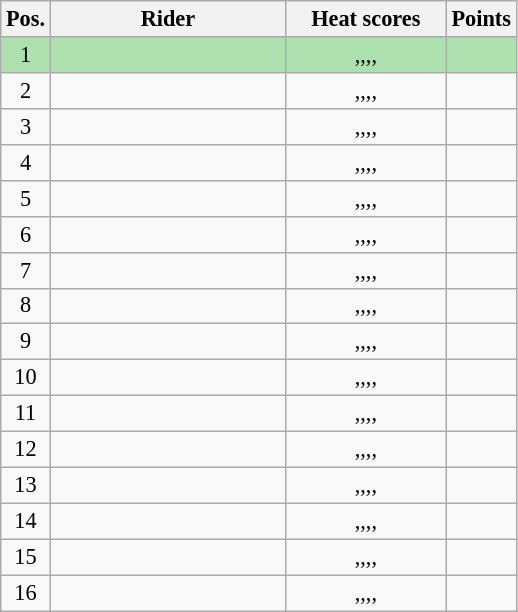<table class=wikitable style="font-size:93%;">
<tr>
<th width=25px>Pos.</th>
<th width=150px>Rider</th>
<th width=100px>Heat scores</th>
<th width=40px>Points</th>
</tr>
<tr align=center  style="background:#ACE1AF;">
<td>1</td>
<td align=left><a href='#'></a></td>
<td>,,,,</td>
<td></td>
</tr>
<tr align=center>
<td>2</td>
<td align=left><a href='#'></a></td>
<td>,,,,</td>
<td></td>
</tr>
<tr align=center>
<td>3</td>
<td align=left><a href='#'></a></td>
<td>,,,,</td>
<td></td>
</tr>
<tr align=center>
<td>4</td>
<td align=left><a href='#'></a></td>
<td>,,,,</td>
<td></td>
</tr>
<tr align=center>
<td>5</td>
<td align=left><a href='#'></a></td>
<td>,,,,</td>
<td></td>
</tr>
<tr align=center>
<td>6</td>
<td align=left><a href='#'></a></td>
<td>,,,,</td>
<td></td>
</tr>
<tr align=center>
<td>7</td>
<td align=left><a href='#'></a></td>
<td>,,,,</td>
<td></td>
</tr>
<tr align=center>
<td>8</td>
<td align=left><a href='#'></a></td>
<td>,,,,</td>
<td></td>
</tr>
<tr align=center>
<td>9</td>
<td align=left><a href='#'></a></td>
<td>,,,,</td>
<td></td>
</tr>
<tr align=center>
<td>10</td>
<td align=left><a href='#'></a></td>
<td>,,,,</td>
<td></td>
</tr>
<tr align=center>
<td>11</td>
<td align=left><a href='#'></a></td>
<td>,,,,</td>
<td></td>
</tr>
<tr align=center>
<td>12</td>
<td align=left><a href='#'></a></td>
<td>,,,,</td>
<td></td>
</tr>
<tr align=center>
<td>13</td>
<td align=left><a href='#'></a></td>
<td>,,,,</td>
<td></td>
</tr>
<tr align=center>
<td>14</td>
<td align=left><a href='#'></a></td>
<td>,,,,</td>
<td></td>
</tr>
<tr align=center>
<td>15</td>
<td align=left><a href='#'></a></td>
<td>,,,,</td>
<td></td>
</tr>
<tr align=center>
<td>16</td>
<td align=left><a href='#'></a></td>
<td>,,,,</td>
<td></td>
</tr>
</table>
